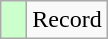<table class="wikitable" style="text-align: left;">
<tr>
<td width=10px bgcolor=#ccffcc></td>
<td>Record</td>
</tr>
</table>
